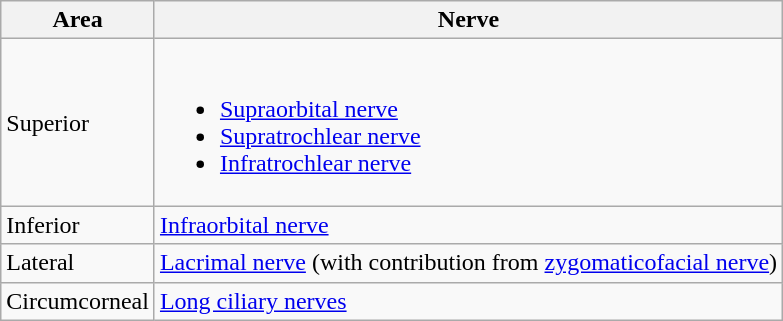<table class="wikitable">
<tr>
<th>Area</th>
<th>Nerve</th>
</tr>
<tr>
<td>Superior</td>
<td><br><ul><li><a href='#'>Supraorbital nerve</a></li><li><a href='#'>Supratrochlear nerve</a></li><li><a href='#'>Infratrochlear nerve</a></li></ul></td>
</tr>
<tr>
<td>Inferior</td>
<td><a href='#'>Infraorbital nerve</a></td>
</tr>
<tr>
<td>Lateral</td>
<td><a href='#'>Lacrimal nerve</a> (with contribution from <a href='#'>zygomaticofacial nerve</a>)</td>
</tr>
<tr>
<td>Circumcorneal</td>
<td><a href='#'>Long ciliary nerves</a></td>
</tr>
</table>
